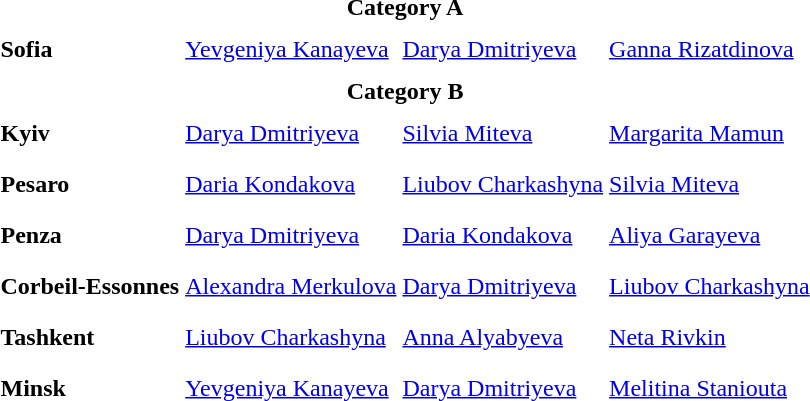<table>
<tr>
<td colspan="4" style="text-align:center;"><strong>Category A</strong></td>
</tr>
<tr>
<th scope=row style="text-align:left">Sofia </th>
<td style="height:30px;"> <a href='#'>Yevgeniya Kanayeva</a></td>
<td style="height:30px;"> <a href='#'>Darya Dmitriyeva</a></td>
<td style="height:30px;"> <a href='#'>Ganna Rizatdinova</a></td>
</tr>
<tr>
<td colspan="4" style="text-align:center;"><strong>Category B</strong></td>
</tr>
<tr>
<th scope=row style="text-align:left">Kyiv </th>
<td style="height:30px;"> <a href='#'>Darya Dmitriyeva</a></td>
<td style="height:30px;"> <a href='#'>Silvia Miteva</a></td>
<td style="height:30px;"> <a href='#'>Margarita Mamun</a></td>
</tr>
<tr>
<th scope=row style="text-align:left">Pesaro </th>
<td style="height:30px;"> <a href='#'>Daria Kondakova</a></td>
<td style="height:30px;"> <a href='#'>Liubov Charkashyna</a></td>
<td style="height:30px;"> <a href='#'>Silvia Miteva</a></td>
</tr>
<tr>
<th scope=row style="text-align:left">Penza </th>
<td style="height:30px;"> <a href='#'>Darya Dmitriyeva</a></td>
<td style="height:30px;"> <a href='#'>Daria Kondakova</a></td>
<td style="height:30px;"> <a href='#'>Aliya Garayeva</a></td>
</tr>
<tr>
<th scope=row style="text-align:left">Corbeil-Essonnes </th>
<td style="height:30px;"> <a href='#'>Alexandra Merkulova</a></td>
<td style="height:30px;"> <a href='#'>Darya Dmitriyeva</a></td>
<td style="height:30px;"> <a href='#'>Liubov Charkashyna</a></td>
</tr>
<tr>
<th scope=row style="text-align:left">Tashkent </th>
<td style="height:30px;"> <a href='#'>Liubov Charkashyna</a></td>
<td style="height:30px;"> <a href='#'>Anna Alyabyeva</a></td>
<td style="height:30px;"> <a href='#'>Neta Rivkin</a></td>
</tr>
<tr>
<th scope=row style="text-align:left">Minsk </th>
<td style="height:30px;"> <a href='#'>Yevgeniya Kanayeva</a></td>
<td style="height:30px;"> <a href='#'>Darya Dmitriyeva</a></td>
<td style="height:30px;"> <a href='#'>Melitina Staniouta</a></td>
</tr>
</table>
